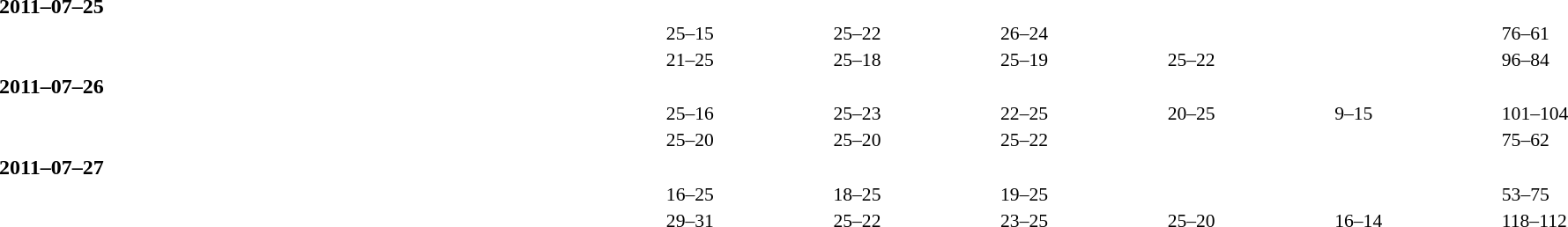<table width=100% cellspacing=1>
<tr>
<th width=15%></th>
<th width=10%></th>
<th width=15%></th>
<th width=10%></th>
<th width=10%></th>
<th width=10%></th>
<th width=10%></th>
<th width=10%></th>
<th width=10%></th>
</tr>
<tr>
<td colspan=3><strong>2011–07–25</strong></td>
</tr>
<tr style=font-size:90%>
<td align=right><strong></strong></td>
<td align=center></td>
<td></td>
<td>25–15</td>
<td>25–22</td>
<td>26–24</td>
<td></td>
<td></td>
<td>76–61</td>
</tr>
<tr style=font-size:90%>
<td align=right><strong></strong></td>
<td align=center></td>
<td></td>
<td>21–25</td>
<td>25–18</td>
<td>25–19</td>
<td>25–22</td>
<td></td>
<td>96–84</td>
</tr>
<tr>
<td colspan=3><strong>2011–07–26</strong></td>
</tr>
<tr style=font-size:90%>
<td align=right></td>
<td align=center></td>
<td><strong></strong></td>
<td>25–16</td>
<td>25–23</td>
<td>22–25</td>
<td>20–25</td>
<td>9–15</td>
<td>101–104</td>
</tr>
<tr style=font-size:90%>
<td align=right><strong></strong></td>
<td align=center></td>
<td></td>
<td>25–20</td>
<td>25–20</td>
<td>25–22</td>
<td></td>
<td></td>
<td>75–62</td>
</tr>
<tr>
<td colspan=3><strong>2011–07–27</strong></td>
</tr>
<tr style=font-size:90%>
<td align=right><strong></strong></td>
<td align=center></td>
<td></td>
<td>16–25</td>
<td>18–25</td>
<td>19–25</td>
<td></td>
<td></td>
<td>53–75</td>
</tr>
<tr style=font-size:90%>
<td align=right><strong></strong></td>
<td align=center></td>
<td></td>
<td>29–31</td>
<td>25–22</td>
<td>23–25</td>
<td>25–20</td>
<td>16–14</td>
<td>118–112</td>
</tr>
</table>
